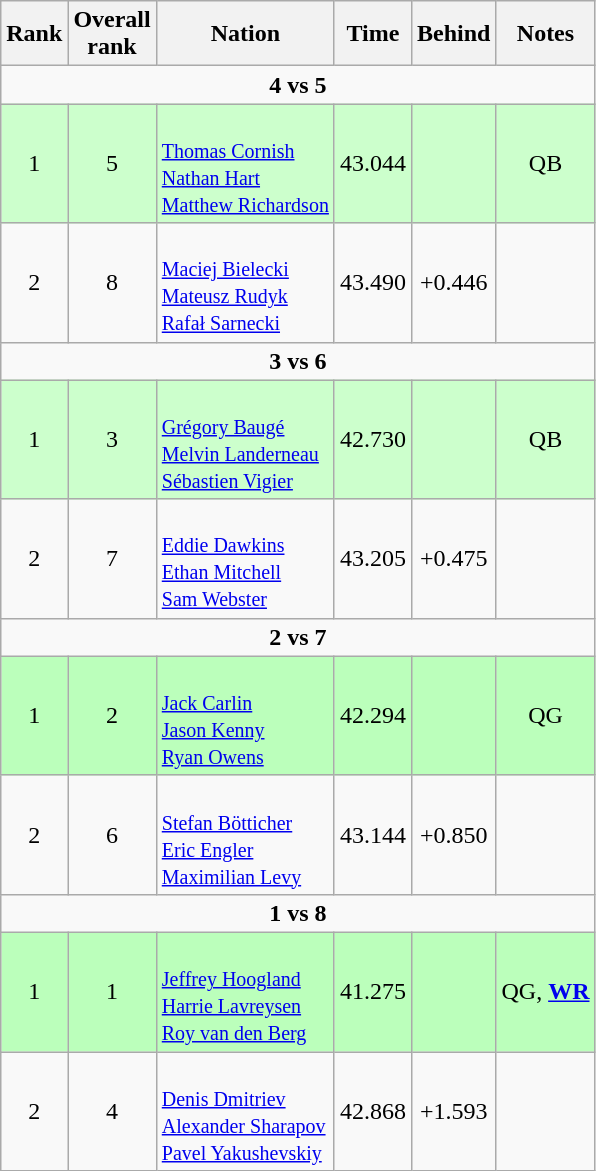<table class="wikitable sortable" style="text-align:center">
<tr>
<th>Rank</th>
<th>Overall<br>rank</th>
<th>Nation</th>
<th>Time</th>
<th>Behind</th>
<th>Notes</th>
</tr>
<tr>
<td colspan=6><strong>4 vs 5</strong></td>
</tr>
<tr bgcolor=ccffcc>
<td>1</td>
<td>5</td>
<td align=left><br><small><a href='#'>Thomas Cornish</a><br><a href='#'>Nathan Hart</a><br><a href='#'>Matthew Richardson</a></small></td>
<td>43.044</td>
<td></td>
<td>QB</td>
</tr>
<tr>
<td>2</td>
<td>8</td>
<td align=left><br><small><a href='#'>Maciej Bielecki</a><br><a href='#'>Mateusz Rudyk</a><br><a href='#'>Rafał Sarnecki</a></small></td>
<td>43.490</td>
<td>+0.446</td>
<td></td>
</tr>
<tr>
<td colspan=6><strong>3 vs 6</strong></td>
</tr>
<tr bgcolor=ccffcc>
<td>1</td>
<td>3</td>
<td align=left><br><small><a href='#'>Grégory Baugé</a><br><a href='#'>Melvin Landerneau</a><br><a href='#'>Sébastien Vigier</a></small></td>
<td>42.730</td>
<td></td>
<td>QB</td>
</tr>
<tr>
<td>2</td>
<td>7</td>
<td align=left><br><small><a href='#'>Eddie Dawkins</a><br><a href='#'>Ethan Mitchell</a><br><a href='#'>Sam Webster</a></small></td>
<td>43.205</td>
<td>+0.475</td>
<td></td>
</tr>
<tr>
<td colspan=6><strong>2 vs 7</strong></td>
</tr>
<tr bgcolor=bbffbb>
<td>1</td>
<td>2</td>
<td align=left><br><small><a href='#'>Jack Carlin</a><br><a href='#'>Jason Kenny</a><br><a href='#'>Ryan Owens</a></small></td>
<td>42.294</td>
<td></td>
<td>QG</td>
</tr>
<tr>
<td>2</td>
<td>6</td>
<td align=left><br><small><a href='#'>Stefan Bötticher</a><br><a href='#'>Eric Engler</a><br><a href='#'>Maximilian Levy</a></small></td>
<td>43.144</td>
<td>+0.850</td>
<td></td>
</tr>
<tr>
<td colspan=6><strong>1 vs 8</strong></td>
</tr>
<tr bgcolor=bbffbb>
<td>1</td>
<td>1</td>
<td align=left><br><small><a href='#'>Jeffrey Hoogland</a><br><a href='#'>Harrie Lavreysen</a><br><a href='#'>Roy van den Berg</a></small></td>
<td>41.275</td>
<td></td>
<td>QG, <strong><a href='#'>WR</a></strong></td>
</tr>
<tr>
<td>2</td>
<td>4</td>
<td align=left><br><small><a href='#'>Denis Dmitriev</a><br><a href='#'>Alexander Sharapov</a><br><a href='#'>Pavel Yakushevskiy</a></small></td>
<td>42.868</td>
<td>+1.593</td>
<td></td>
</tr>
</table>
